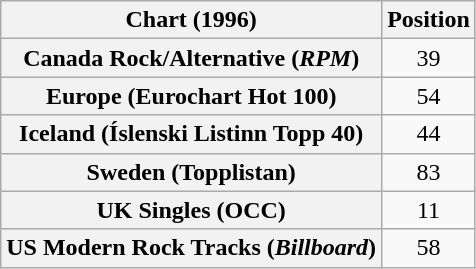<table class="wikitable sortable plainrowheaders" style="text-align:center">
<tr>
<th>Chart (1996)</th>
<th>Position</th>
</tr>
<tr>
<th scope="row">Canada Rock/Alternative (<em>RPM</em>)</th>
<td>39</td>
</tr>
<tr>
<th scope="row">Europe (Eurochart Hot 100)</th>
<td>54</td>
</tr>
<tr>
<th scope="row">Iceland (Íslenski Listinn Topp 40)</th>
<td>44</td>
</tr>
<tr>
<th scope="row">Sweden (Topplistan)</th>
<td>83</td>
</tr>
<tr>
<th scope="row">UK Singles (OCC)</th>
<td>11</td>
</tr>
<tr>
<th scope="row">US Modern Rock Tracks (<em>Billboard</em>)</th>
<td>58</td>
</tr>
</table>
